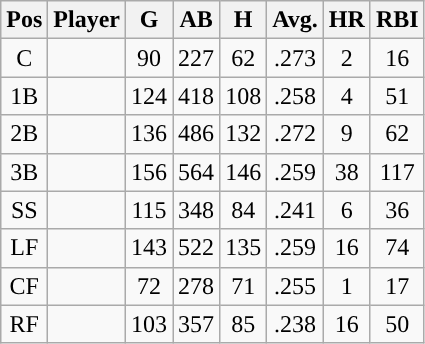<table class="wikitable sortable">
<tr>
<th>Pos</th>
<th>Player</th>
<th>G</th>
<th>AB</th>
<th>H</th>
<th>Avg.</th>
<th>HR</th>
<th>RBI</th>
</tr>
<tr align="center">
<td>C</td>
<td></td>
<td>90</td>
<td>227</td>
<td>62</td>
<td>.273</td>
<td>2</td>
<td>16</td>
</tr>
<tr align="center">
<td>1B</td>
<td></td>
<td>124</td>
<td>418</td>
<td>108</td>
<td>.258</td>
<td>4</td>
<td>51</td>
</tr>
<tr align="center">
<td>2B</td>
<td></td>
<td>136</td>
<td>486</td>
<td>132</td>
<td>.272</td>
<td>9</td>
<td>62</td>
</tr>
<tr align="center">
<td>3B</td>
<td></td>
<td>156</td>
<td>564</td>
<td>146</td>
<td>.259</td>
<td>38</td>
<td>117</td>
</tr>
<tr align="center">
<td>SS</td>
<td></td>
<td>115</td>
<td>348</td>
<td>84</td>
<td>.241</td>
<td>6</td>
<td>36</td>
</tr>
<tr align="center">
<td>LF</td>
<td></td>
<td>143</td>
<td>522</td>
<td>135</td>
<td>.259</td>
<td>16</td>
<td>74</td>
</tr>
<tr align="center">
<td>CF</td>
<td></td>
<td>72</td>
<td>278</td>
<td>71</td>
<td>.255</td>
<td>1</td>
<td>17</td>
</tr>
<tr align="center">
<td>RF</td>
<td></td>
<td>103</td>
<td>357</td>
<td>85</td>
<td>.238</td>
<td>16</td>
<td>50</td>
</tr>
</table>
